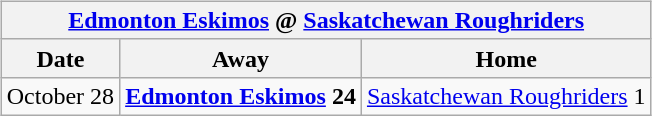<table cellspacing="10">
<tr>
<td valign="top"><br><table class="wikitable">
<tr>
<th colspan="4"><a href='#'>Edmonton Eskimos</a> @ <a href='#'>Saskatchewan Roughriders</a></th>
</tr>
<tr>
<th>Date</th>
<th>Away</th>
<th>Home</th>
</tr>
<tr>
<td>October 28</td>
<td><strong><a href='#'>Edmonton Eskimos</a> 24</strong></td>
<td><a href='#'>Saskatchewan Roughriders</a> 1</td>
</tr>
</table>
</td>
</tr>
</table>
